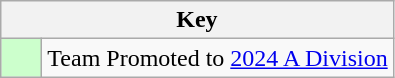<table class="wikitable" style="text-align: center;">
<tr>
<th colspan=2>Key</th>
</tr>
<tr>
<td style="background:#ccffcc; width:20px;"></td>
<td align=left>Team Promoted to <a href='#'>2024 A Division</a></td>
</tr>
</table>
